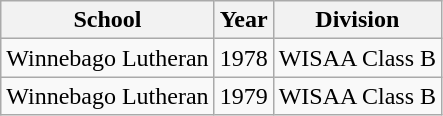<table class="wikitable">
<tr>
<th>School</th>
<th>Year</th>
<th>Division</th>
</tr>
<tr>
<td>Winnebago Lutheran</td>
<td>1978</td>
<td>WISAA Class B</td>
</tr>
<tr>
<td>Winnebago Lutheran</td>
<td>1979</td>
<td>WISAA Class B</td>
</tr>
</table>
